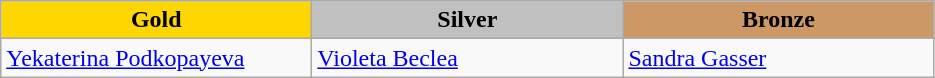<table class="wikitable" style="text-align:left">
<tr align="center">
<td width=200 bgcolor=gold><strong>Gold</strong></td>
<td width=200 bgcolor=silver><strong>Silver</strong></td>
<td width=200 bgcolor=CC9966><strong>Bronze</strong></td>
</tr>
<tr>
<td><a href='#'>Yekaterina Podkopayeva</a><br><em></em></td>
<td><a href='#'>Violeta Beclea</a><br><em></em></td>
<td><a href='#'>Sandra Gasser</a><br><em></em></td>
</tr>
</table>
